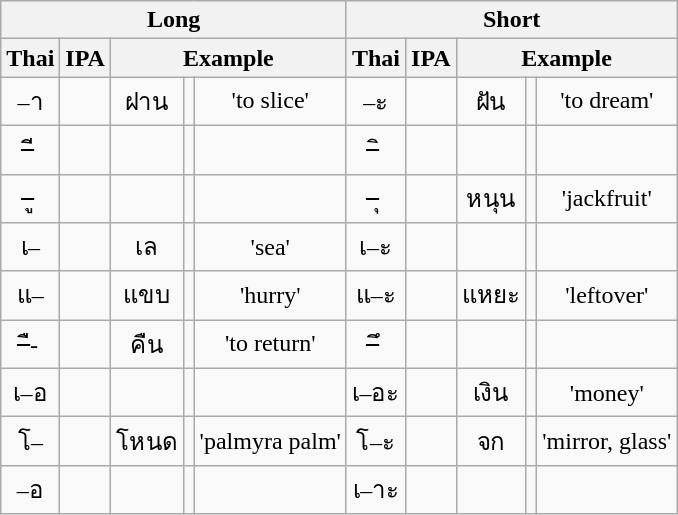<table class="wikitable" style="text-align:center">
<tr>
<th colspan="5">Long</th>
<th colspan="5">Short</th>
</tr>
<tr>
<th>Thai</th>
<th>IPA</th>
<th colspan=3>Example</th>
<th>Thai</th>
<th>IPA</th>
<th colspan=3>Example</th>
</tr>
<tr>
<td>–า</td>
<td></td>
<td>ฝาน</td>
<td></td>
<td>'to slice'</td>
<td>–ะ</td>
<td></td>
<td>ฝัน</td>
<td></td>
<td>'to dream'</td>
</tr>
<tr>
<td>–ี </td>
<td></td>
<td></td>
<td></td>
<td></td>
<td>–ิ </td>
<td></td>
<td></td>
<td></td>
<td></td>
</tr>
<tr>
<td>–ู </td>
<td></td>
<td></td>
<td></td>
<td></td>
<td>–ุ </td>
<td></td>
<td>หนุน</td>
<td></td>
<td>'jackfruit'</td>
</tr>
<tr>
<td>เ–</td>
<td></td>
<td>เล</td>
<td></td>
<td>'sea'</td>
<td>เ–ะ</td>
<td></td>
<td></td>
<td></td>
<td></td>
</tr>
<tr>
<td>แ–</td>
<td></td>
<td>แขบ</td>
<td></td>
<td>'hurry'</td>
<td>แ–ะ</td>
<td></td>
<td>แหยะ</td>
<td></td>
<td>'leftover'</td>
</tr>
<tr>
<td>–ื- </td>
<td></td>
<td>คืน</td>
<td></td>
<td>'to return'</td>
<td>–ึ </td>
<td></td>
<td></td>
<td></td>
<td></td>
</tr>
<tr>
<td>เ–อ</td>
<td></td>
<td></td>
<td></td>
<td></td>
<td>เ–อะ</td>
<td></td>
<td>เงิน</td>
<td></td>
<td>'money'</td>
</tr>
<tr>
<td>โ–</td>
<td></td>
<td>โหนด</td>
<td></td>
<td>'palmyra palm'</td>
<td>โ–ะ</td>
<td></td>
<td>จก</td>
<td></td>
<td>'mirror, glass'</td>
</tr>
<tr>
<td>–อ</td>
<td></td>
<td></td>
<td></td>
<td></td>
<td>เ–าะ</td>
<td></td>
<td></td>
<td></td>
<td></td>
</tr>
</table>
